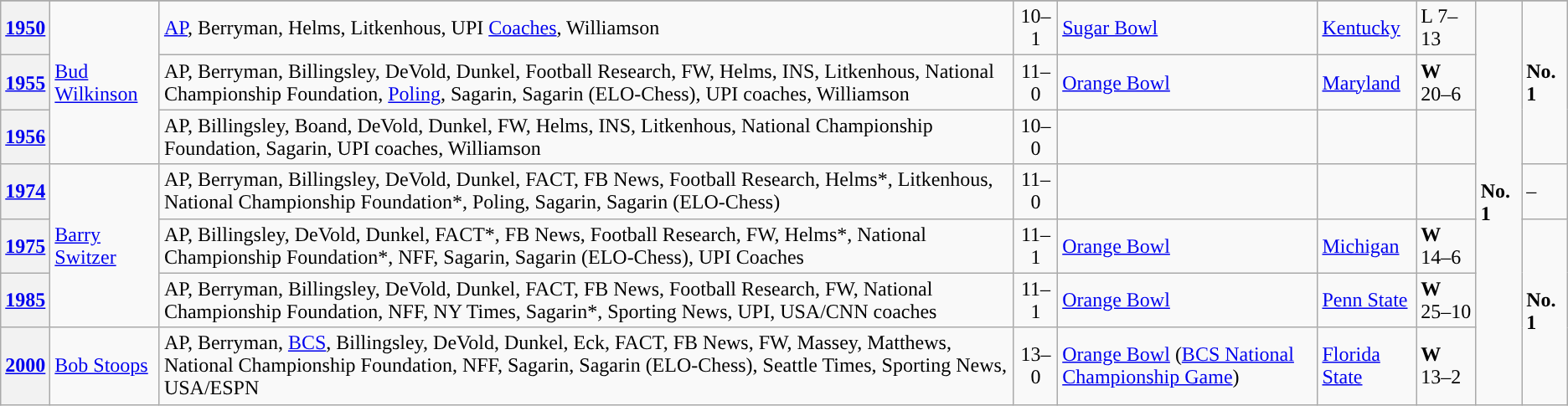<table class="wikitable">
<tr>
</tr>
<tr>
<th><a href='#'>1950</a></th>
<td rowspan="3"><a href='#'>Bud Wilkinson</a></td>
<td><a href='#'>AP</a>, Berryman, Helms, Litkenhous, UPI <a href='#'>Coaches</a>, Williamson</td>
<td align=center>10–1</td>
<td><a href='#'>Sugar Bowl</a></td>
<td><a href='#'>Kentucky</a></td>
<td>L 7–13</td>
<td rowspan="7"><strong>No. 1</strong></td>
<td rowspan="3"><strong>No. 1</strong></td>
</tr>
<tr>
<th><a href='#'>1955</a></th>
<td>AP, Berryman, Billingsley, DeVold, Dunkel, Football Research, FW, Helms, INS, Litkenhous, National Championship Foundation, <a href='#'>Poling</a>, Sagarin, Sagarin (ELO-Chess), UPI coaches, Williamson</td>
<td align=center>11–0</td>
<td><a href='#'>Orange Bowl</a></td>
<td><a href='#'>Maryland</a></td>
<td><strong>W</strong> 20–6</td>
</tr>
<tr>
<th><a href='#'>1956</a></th>
<td>AP, Billingsley, Boand, DeVold, Dunkel, FW, Helms, INS, Litkenhous, National Championship Foundation, Sagarin, UPI coaches, Williamson</td>
<td align=center>10–0</td>
<td></td>
<td></td>
<td></td>
</tr>
<tr>
<th><a href='#'>1974</a></th>
<td rowspan="3"><a href='#'>Barry Switzer</a></td>
<td>AP, Berryman, Billingsley, DeVold, Dunkel, FACT, FB News, Football Research, Helms*, Litkenhous, National Championship Foundation*, Poling, Sagarin, Sagarin (ELO-Chess)</td>
<td align=center>11–0</td>
<td></td>
<td></td>
<td></td>
<td>–</td>
</tr>
<tr>
<th><a href='#'>1975</a></th>
<td>AP, Billingsley, DeVold, Dunkel, FACT*, FB News, Football Research, FW, Helms*, National Championship Foundation*, NFF, Sagarin, Sagarin (ELO-Chess), UPI Coaches</td>
<td align=center>11–1</td>
<td><a href='#'>Orange Bowl</a></td>
<td><a href='#'>Michigan</a></td>
<td><strong>W</strong> 14–6</td>
<td rowspan="3"><strong>No. 1</strong></td>
</tr>
<tr>
<th><a href='#'>1985</a></th>
<td>AP, Berryman, Billingsley, DeVold, Dunkel, FACT, FB News, Football Research, FW, National Championship Foundation, NFF, NY Times, Sagarin*, Sporting News, UPI, USA/CNN coaches</td>
<td align=center>11–1</td>
<td><a href='#'>Orange Bowl</a></td>
<td><a href='#'>Penn State</a></td>
<td><strong>W</strong> 25–10</td>
</tr>
<tr>
<th><a href='#'>2000</a></th>
<td><a href='#'>Bob Stoops</a></td>
<td>AP, Berryman, <a href='#'>BCS</a>, Billingsley, DeVold, Dunkel, Eck, FACT, FB News, FW, Massey, Matthews, National Championship Foundation, NFF, Sagarin, Sagarin (ELO-Chess), Seattle Times, Sporting News, USA/ESPN</td>
<td align=center>13–0</td>
<td><a href='#'>Orange Bowl</a> (<a href='#'>BCS National Championship Game</a>)</td>
<td><a href='#'>Florida State</a></td>
<td><strong>W</strong> 13–2</td>
</tr>
</table>
